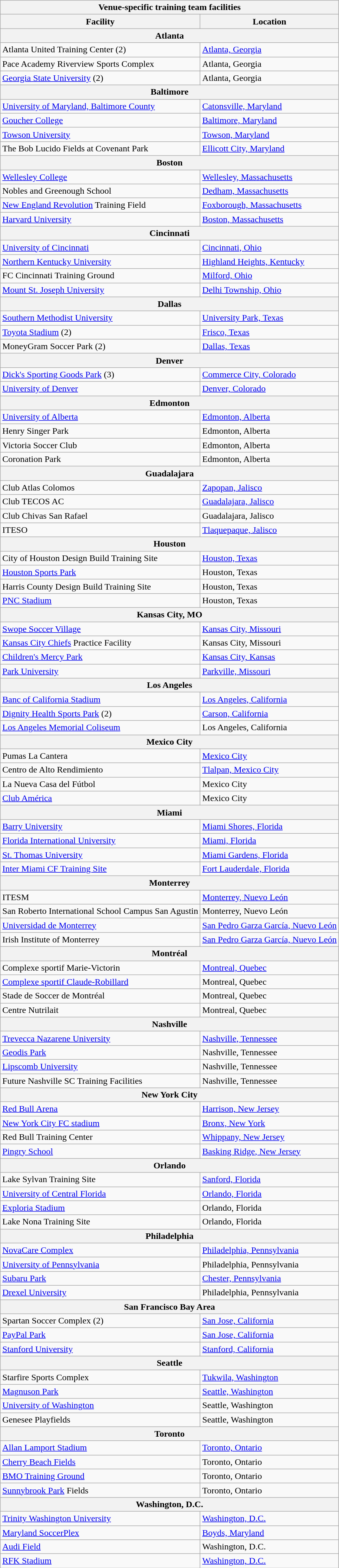<table class="wikitable collapsible collapsed">
<tr>
<th colspan="5">Venue-specific training team facilities</th>
</tr>
<tr>
<th>Facility</th>
<th>Location</th>
</tr>
<tr>
<th colspan=2 align=center>Atlanta</th>
</tr>
<tr>
<td>Atlanta United Training Center (2)</td>
<td><a href='#'>Atlanta, Georgia</a></td>
</tr>
<tr>
<td>Pace Academy Riverview Sports Complex</td>
<td>Atlanta, Georgia</td>
</tr>
<tr>
<td><a href='#'>Georgia State University</a> (2)</td>
<td>Atlanta, Georgia</td>
</tr>
<tr>
<th colspan=2 align=center>Baltimore</th>
</tr>
<tr>
<td><a href='#'>University of Maryland, Baltimore County</a></td>
<td><a href='#'>Catonsville, Maryland</a></td>
</tr>
<tr>
<td><a href='#'>Goucher College</a></td>
<td><a href='#'>Baltimore, Maryland</a></td>
</tr>
<tr>
<td><a href='#'>Towson University</a></td>
<td><a href='#'>Towson, Maryland</a></td>
</tr>
<tr>
<td>The Bob Lucido Fields at Covenant Park</td>
<td><a href='#'>Ellicott City, Maryland</a></td>
</tr>
<tr>
<th colspan=2 align=center>Boston</th>
</tr>
<tr>
<td><a href='#'>Wellesley College</a></td>
<td><a href='#'>Wellesley, Massachusetts</a></td>
</tr>
<tr>
<td>Nobles and Greenough School</td>
<td><a href='#'>Dedham, Massachusetts</a></td>
</tr>
<tr>
<td><a href='#'>New England Revolution</a> Training Field</td>
<td><a href='#'>Foxborough, Massachusetts</a></td>
</tr>
<tr>
<td><a href='#'>Harvard University</a></td>
<td><a href='#'>Boston, Massachusetts</a></td>
</tr>
<tr>
<th colspan=2 align=center>Cincinnati</th>
</tr>
<tr>
<td><a href='#'>University of Cincinnati</a></td>
<td><a href='#'>Cincinnati, Ohio</a></td>
</tr>
<tr>
<td><a href='#'>Northern Kentucky University</a></td>
<td><a href='#'>Highland Heights, Kentucky</a></td>
</tr>
<tr>
<td>FC Cincinnati Training Ground</td>
<td><a href='#'>Milford, Ohio</a></td>
</tr>
<tr>
<td><a href='#'>Mount St. Joseph University</a></td>
<td><a href='#'>Delhi Township, Ohio</a></td>
</tr>
<tr>
<th colspan=2 align=center>Dallas</th>
</tr>
<tr>
<td><a href='#'>Southern Methodist University</a></td>
<td><a href='#'>University Park, Texas</a></td>
</tr>
<tr>
<td><a href='#'>Toyota Stadium</a> (2)</td>
<td><a href='#'>Frisco, Texas</a></td>
</tr>
<tr>
<td>MoneyGram Soccer Park (2)</td>
<td><a href='#'>Dallas, Texas</a></td>
</tr>
<tr>
<th colspan=2 align=center>Denver</th>
</tr>
<tr>
<td><a href='#'>Dick's Sporting Goods Park</a> (3)</td>
<td><a href='#'>Commerce City, Colorado</a></td>
</tr>
<tr>
<td><a href='#'>University of Denver</a></td>
<td><a href='#'>Denver, Colorado</a></td>
</tr>
<tr>
<th colspan=2 align=center>Edmonton</th>
</tr>
<tr>
<td><a href='#'>University of Alberta</a></td>
<td><a href='#'>Edmonton, Alberta</a></td>
</tr>
<tr>
<td>Henry Singer Park</td>
<td>Edmonton, Alberta</td>
</tr>
<tr>
<td>Victoria Soccer Club</td>
<td>Edmonton, Alberta</td>
</tr>
<tr>
<td>Coronation Park</td>
<td>Edmonton, Alberta</td>
</tr>
<tr>
<th colspan=2 align=center>Guadalajara</th>
</tr>
<tr>
<td>Club Atlas Colomos</td>
<td><a href='#'>Zapopan, Jalisco</a></td>
</tr>
<tr>
<td>Club TECOS AC</td>
<td><a href='#'>Guadalajara, Jalisco</a></td>
</tr>
<tr>
<td>Club Chivas San Rafael</td>
<td>Guadalajara, Jalisco</td>
</tr>
<tr>
<td>ITESO</td>
<td><a href='#'>Tlaquepaque, Jalisco</a></td>
</tr>
<tr>
<th colspan=2 align=center>Houston</th>
</tr>
<tr>
<td>City of Houston Design Build Training Site</td>
<td><a href='#'>Houston, Texas</a></td>
</tr>
<tr>
<td><a href='#'>Houston Sports Park</a></td>
<td>Houston, Texas</td>
</tr>
<tr>
<td>Harris County Design Build Training Site</td>
<td>Houston, Texas</td>
</tr>
<tr>
<td><a href='#'>PNC Stadium</a></td>
<td>Houston, Texas</td>
</tr>
<tr>
<th colspan=2 align=center>Kansas City, MO</th>
</tr>
<tr>
<td><a href='#'>Swope Soccer Village</a></td>
<td><a href='#'>Kansas City, Missouri</a></td>
</tr>
<tr>
<td><a href='#'>Kansas City Chiefs</a> Practice Facility</td>
<td>Kansas City, Missouri</td>
</tr>
<tr>
<td><a href='#'>Children's Mercy Park</a></td>
<td><a href='#'>Kansas City, Kansas</a></td>
</tr>
<tr>
<td><a href='#'>Park University</a></td>
<td><a href='#'>Parkville, Missouri</a></td>
</tr>
<tr>
<th colspan=2 align=center>Los Angeles</th>
</tr>
<tr>
<td><a href='#'>Banc of California Stadium</a></td>
<td><a href='#'>Los Angeles, California</a></td>
</tr>
<tr>
<td><a href='#'>Dignity Health Sports Park</a> (2)</td>
<td><a href='#'>Carson, California</a></td>
</tr>
<tr>
<td><a href='#'>Los Angeles Memorial Coliseum</a></td>
<td>Los Angeles, California</td>
</tr>
<tr>
<th colspan=2 align=center>Mexico City</th>
</tr>
<tr>
<td>Pumas La Cantera</td>
<td><a href='#'>Mexico City</a></td>
</tr>
<tr>
<td>Centro de Alto Rendimiento</td>
<td><a href='#'>Tlalpan, Mexico City</a></td>
</tr>
<tr>
<td>La Nueva Casa del Fútbol</td>
<td>Mexico City</td>
</tr>
<tr>
<td><a href='#'>Club América</a></td>
<td>Mexico City</td>
</tr>
<tr>
<th colspan=2 align=center>Miami</th>
</tr>
<tr>
<td><a href='#'>Barry University</a></td>
<td><a href='#'>Miami Shores, Florida</a></td>
</tr>
<tr>
<td><a href='#'>Florida International University</a></td>
<td><a href='#'>Miami, Florida</a></td>
</tr>
<tr>
<td><a href='#'>St. Thomas University</a></td>
<td><a href='#'>Miami Gardens, Florida</a></td>
</tr>
<tr>
<td><a href='#'>Inter Miami CF Training Site</a></td>
<td><a href='#'>Fort Lauderdale, Florida</a></td>
</tr>
<tr>
<th colspan=2 align=center>Monterrey</th>
</tr>
<tr>
<td>ITESM</td>
<td><a href='#'>Monterrey, Nuevo León</a></td>
</tr>
<tr>
<td>San Roberto International School Campus San Agustin</td>
<td>Monterrey, Nuevo León</td>
</tr>
<tr>
<td><a href='#'>Universidad de Monterrey</a></td>
<td><a href='#'>San Pedro Garza García, Nuevo León</a></td>
</tr>
<tr>
<td>Irish Institute of Monterrey</td>
<td><a href='#'>San Pedro Garza García, Nuevo León</a></td>
</tr>
<tr>
<th colspan=2 align=center>Montréal</th>
</tr>
<tr>
<td>Complexe sportif Marie-Victorin</td>
<td><a href='#'>Montreal, Quebec</a></td>
</tr>
<tr>
<td><a href='#'>Complexe sportif Claude-Robillard</a></td>
<td>Montreal, Quebec</td>
</tr>
<tr>
<td>Stade de Soccer de Montréal</td>
<td>Montreal, Quebec</td>
</tr>
<tr>
<td>Centre Nutrilait</td>
<td>Montreal, Quebec</td>
</tr>
<tr>
<th colspan=2 align=center>Nashville</th>
</tr>
<tr>
<td><a href='#'>Trevecca Nazarene University</a></td>
<td><a href='#'>Nashville, Tennessee</a></td>
</tr>
<tr>
<td><a href='#'>Geodis Park</a></td>
<td>Nashville, Tennessee</td>
</tr>
<tr>
<td><a href='#'>Lipscomb University</a></td>
<td>Nashville, Tennessee</td>
</tr>
<tr>
<td>Future Nashville SC Training Facilities</td>
<td>Nashville, Tennessee</td>
</tr>
<tr>
<th colspan=2 align=center>New York City</th>
</tr>
<tr>
<td><a href='#'>Red Bull Arena</a></td>
<td><a href='#'>Harrison, New Jersey</a></td>
</tr>
<tr>
<td><a href='#'>New York City FC stadium</a></td>
<td><a href='#'>Bronx, New York</a></td>
</tr>
<tr>
<td>Red Bull Training Center</td>
<td><a href='#'>Whippany, New Jersey</a></td>
</tr>
<tr>
<td><a href='#'>Pingry School</a></td>
<td><a href='#'>Basking Ridge, New Jersey</a></td>
</tr>
<tr>
<th colspan=2 align=center>Orlando</th>
</tr>
<tr>
<td>Lake Sylvan Training Site</td>
<td><a href='#'>Sanford, Florida</a></td>
</tr>
<tr>
<td><a href='#'>University of Central Florida</a></td>
<td><a href='#'>Orlando, Florida</a></td>
</tr>
<tr>
<td><a href='#'>Exploria Stadium</a></td>
<td>Orlando, Florida</td>
</tr>
<tr>
<td>Lake Nona Training Site</td>
<td>Orlando, Florida</td>
</tr>
<tr>
<th colspan=2 align=center>Philadelphia</th>
</tr>
<tr>
<td><a href='#'>NovaCare Complex</a></td>
<td><a href='#'>Philadelphia, Pennsylvania</a></td>
</tr>
<tr>
<td><a href='#'>University of Pennsylvania</a></td>
<td>Philadelphia, Pennsylvania</td>
</tr>
<tr>
<td><a href='#'>Subaru Park</a></td>
<td><a href='#'>Chester, Pennsylvania</a></td>
</tr>
<tr>
<td><a href='#'>Drexel University</a></td>
<td>Philadelphia, Pennsylvania</td>
</tr>
<tr>
<th colspan=2 align=center>San Francisco Bay Area</th>
</tr>
<tr>
<td>Spartan Soccer Complex (2)</td>
<td><a href='#'>San Jose, California</a></td>
</tr>
<tr>
<td><a href='#'>PayPal Park</a></td>
<td><a href='#'>San Jose, California</a></td>
</tr>
<tr>
<td><a href='#'>Stanford University</a></td>
<td><a href='#'>Stanford, California</a></td>
</tr>
<tr>
<th colspan=2 align=center>Seattle</th>
</tr>
<tr>
<td>Starfire Sports Complex</td>
<td><a href='#'>Tukwila, Washington</a></td>
</tr>
<tr>
<td><a href='#'>Magnuson Park</a></td>
<td><a href='#'>Seattle, Washington</a></td>
</tr>
<tr>
<td><a href='#'>University of Washington</a></td>
<td>Seattle, Washington</td>
</tr>
<tr>
<td>Genesee Playfields</td>
<td>Seattle, Washington</td>
</tr>
<tr>
<th colspan=2 align=center>Toronto</th>
</tr>
<tr>
<td><a href='#'>Allan Lamport Stadium</a></td>
<td><a href='#'>Toronto, Ontario</a></td>
</tr>
<tr>
<td><a href='#'>Cherry Beach Fields</a></td>
<td>Toronto, Ontario</td>
</tr>
<tr>
<td><a href='#'>BMO Training Ground</a></td>
<td>Toronto, Ontario</td>
</tr>
<tr>
<td><a href='#'>Sunnybrook Park</a> Fields</td>
<td>Toronto, Ontario</td>
</tr>
<tr>
<th colspan=2 align=center>Washington, D.C.</th>
</tr>
<tr>
<td><a href='#'>Trinity Washington University</a></td>
<td><a href='#'>Washington, D.C.</a></td>
</tr>
<tr>
<td><a href='#'>Maryland SoccerPlex</a></td>
<td><a href='#'>Boyds, Maryland</a></td>
</tr>
<tr>
<td><a href='#'>Audi Field</a></td>
<td>Washington, D.C.</td>
</tr>
<tr>
<td><a href='#'>RFK Stadium</a></td>
<td><a href='#'>Washington, D.C.</a></td>
</tr>
</table>
